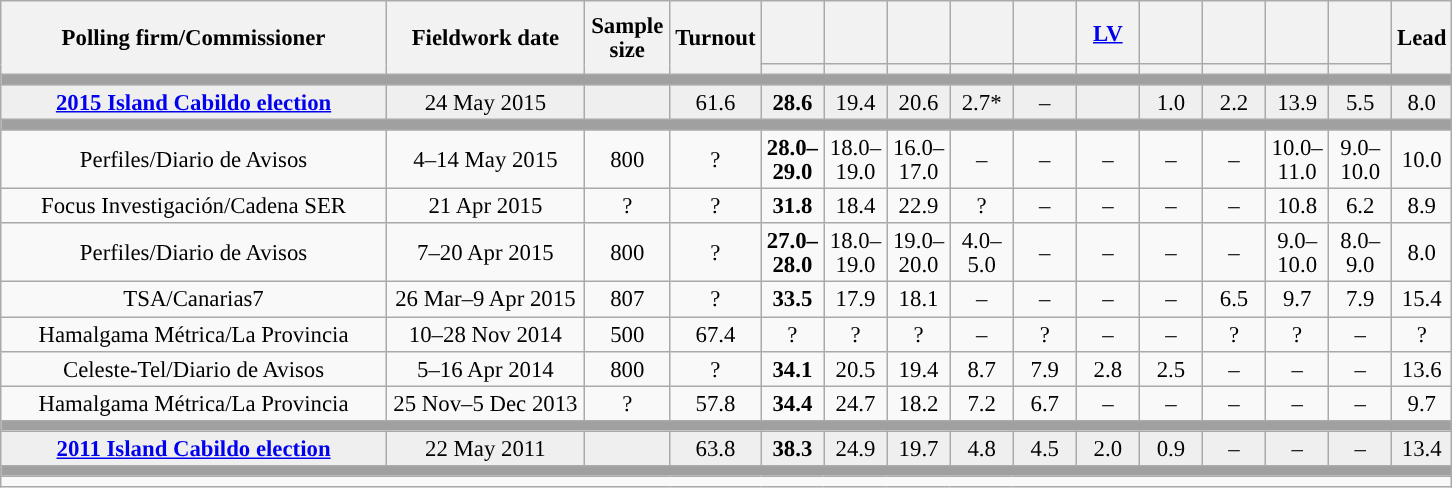<table class="wikitable collapsible collapsed" style="text-align:center; font-size:95%; line-height:16px;">
<tr style="height:42px;">
<th style="width:250px;" rowspan="2">Polling firm/Commissioner</th>
<th style="width:125px;" rowspan="2">Fieldwork date</th>
<th style="width:50px;" rowspan="2">Sample size</th>
<th style="width:45px;" rowspan="2">Turnout</th>
<th style="width:35px;"></th>
<th style="width:35px;"></th>
<th style="width:35px;"></th>
<th style="width:35px;"></th>
<th style="width:35px;"></th>
<th style="width:35px;"><a href='#'>LV</a></th>
<th style="width:35px;"></th>
<th style="width:35px;"></th>
<th style="width:35px;"></th>
<th style="width:35px;"></th>
<th style="width:30px;" rowspan="2">Lead</th>
</tr>
<tr>
<th style="color:inherit;background:"></th>
<th style="color:inherit;background:"></th>
<th style="color:inherit;background:"></th>
<th style="color:inherit;background:"></th>
<th style="color:inherit;background:"></th>
<th style="color:inherit;background:"></th>
<th style="color:inherit;background:"></th>
<th style="color:inherit;background:"></th>
<th style="color:inherit;background:"></th>
<th style="color:inherit;background:"></th>
</tr>
<tr>
<td colspan="15" style="background:#A0A0A0"></td>
</tr>
<tr style="background:#EFEFEF;">
<td><strong><a href='#'>2015 Island Cabildo election</a></strong></td>
<td>24 May 2015</td>
<td></td>
<td>61.6</td>
<td><strong>28.6</strong><br></td>
<td>19.4<br></td>
<td>20.6<br></td>
<td>2.7*<br></td>
<td>–</td>
<td></td>
<td>1.0<br></td>
<td>2.2<br></td>
<td>13.9<br></td>
<td>5.5<br></td>
<td style="background:">8.0</td>
</tr>
<tr>
<td colspan="15" style="background:#A0A0A0"></td>
</tr>
<tr>
<td>Perfiles/Diario de Avisos</td>
<td>4–14 May 2015</td>
<td>800</td>
<td>?</td>
<td><strong>28.0–<br>29.0</strong><br></td>
<td>18.0–<br>19.0<br></td>
<td>16.0–<br>17.0<br></td>
<td>–</td>
<td>–</td>
<td>–</td>
<td>–</td>
<td>–</td>
<td>10.0–<br>11.0<br></td>
<td>9.0–<br>10.0<br></td>
<td style="background:">10.0</td>
</tr>
<tr>
<td>Focus Investigación/Cadena SER</td>
<td>21 Apr 2015</td>
<td>?</td>
<td>?</td>
<td><strong>31.8</strong><br></td>
<td>18.4<br></td>
<td>22.9<br></td>
<td>?<br></td>
<td>–</td>
<td>–</td>
<td>–</td>
<td>–</td>
<td>10.8<br></td>
<td>6.2<br></td>
<td style="background:">8.9</td>
</tr>
<tr>
<td>Perfiles/Diario de Avisos</td>
<td>7–20 Apr 2015</td>
<td>800</td>
<td>?</td>
<td><strong>27.0–<br>28.0</strong><br></td>
<td>18.0–<br>19.0<br></td>
<td>19.0–<br>20.0<br></td>
<td>4.0–<br>5.0<br></td>
<td>–</td>
<td>–</td>
<td>–</td>
<td>–</td>
<td>9.0–<br>10.0<br></td>
<td>8.0–<br>9.0<br></td>
<td style="background:">8.0</td>
</tr>
<tr>
<td>TSA/Canarias7</td>
<td>26 Mar–9 Apr 2015</td>
<td>807</td>
<td>?</td>
<td><strong>33.5</strong><br></td>
<td>17.9<br></td>
<td>18.1<br></td>
<td>–</td>
<td>–</td>
<td>–</td>
<td>–</td>
<td>6.5<br></td>
<td>9.7<br></td>
<td>7.9<br></td>
<td style="background:">15.4</td>
</tr>
<tr>
<td>Hamalgama Métrica/La Provincia</td>
<td>10–28 Nov 2014</td>
<td>500</td>
<td>67.4</td>
<td>?<br></td>
<td>?<br></td>
<td>?<br></td>
<td>–</td>
<td>?<br></td>
<td>–</td>
<td>–</td>
<td>?<br></td>
<td>?<br></td>
<td>–</td>
<td style="background:">?</td>
</tr>
<tr>
<td>Celeste-Tel/Diario de Avisos</td>
<td>5–16 Apr 2014</td>
<td>800</td>
<td>?</td>
<td><strong>34.1</strong><br></td>
<td>20.5<br></td>
<td>19.4<br></td>
<td>8.7<br></td>
<td>7.9<br></td>
<td>2.8<br></td>
<td>2.5<br></td>
<td>–</td>
<td>–</td>
<td>–</td>
<td style="background:">13.6</td>
</tr>
<tr>
<td>Hamalgama Métrica/La Provincia</td>
<td>25 Nov–5 Dec 2013</td>
<td>?</td>
<td>57.8</td>
<td><strong>34.4</strong><br></td>
<td>24.7<br></td>
<td>18.2<br></td>
<td>7.2<br></td>
<td>6.7<br></td>
<td>–</td>
<td>–</td>
<td>–</td>
<td>–</td>
<td>–</td>
<td style="background:">9.7</td>
</tr>
<tr>
<td colspan="15" style="background:#A0A0A0"></td>
</tr>
<tr style="background:#EFEFEF;">
<td><strong><a href='#'>2011 Island Cabildo election</a></strong></td>
<td>22 May 2011</td>
<td></td>
<td>63.8</td>
<td><strong>38.3</strong><br></td>
<td>24.9<br></td>
<td>19.7<br></td>
<td>4.8<br></td>
<td>4.5<br></td>
<td>2.0<br></td>
<td>0.9<br></td>
<td>–</td>
<td>–</td>
<td>–</td>
<td style="background:">13.4</td>
</tr>
<tr>
<td colspan="15" style="background:#A0A0A0"></td>
</tr>
<tr>
<td align="left" colspan="15"></td>
</tr>
</table>
